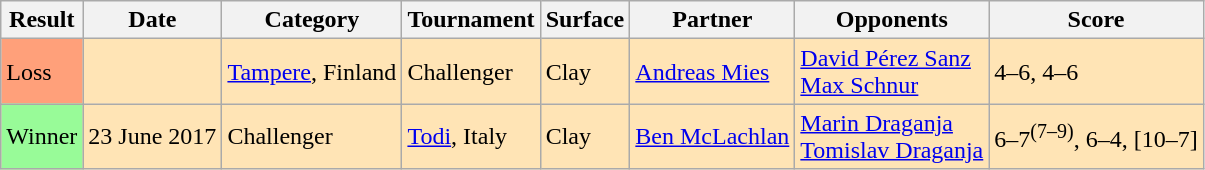<table class=wikitable>
<tr>
<th>Result</th>
<th>Date</th>
<th>Category</th>
<th>Tournament</th>
<th>Surface</th>
<th>Partner</th>
<th>Opponents</th>
<th>Score</th>
</tr>
<tr bgcolor=moccasin>
<td bgcolor=ffa07a>Loss</td>
<td><a href='#'></a></td>
<td bgcolor=moccasin><a href='#'>Tampere</a>, Finland</td>
<td bgcolor=moccasin>Challenger</td>
<td>Clay</td>
<td> <a href='#'>Andreas Mies</a></td>
<td> <a href='#'>David Pérez Sanz</a><br> <a href='#'>Max Schnur</a></td>
<td>4–6, 4–6</td>
</tr>
<tr bgcolor=moccasin>
<td style="background:#98FB98">Winner</td>
<td>23 June 2017</td>
<td>Challenger</td>
<td><a href='#'>Todi</a>, Italy</td>
<td>Clay</td>
<td> <a href='#'>Ben McLachlan</a></td>
<td> <a href='#'>Marin Draganja</a><br> <a href='#'>Tomislav Draganja</a></td>
<td>6–7<sup>(7–9)</sup>, 6–4, [10–7]</td>
</tr>
</table>
